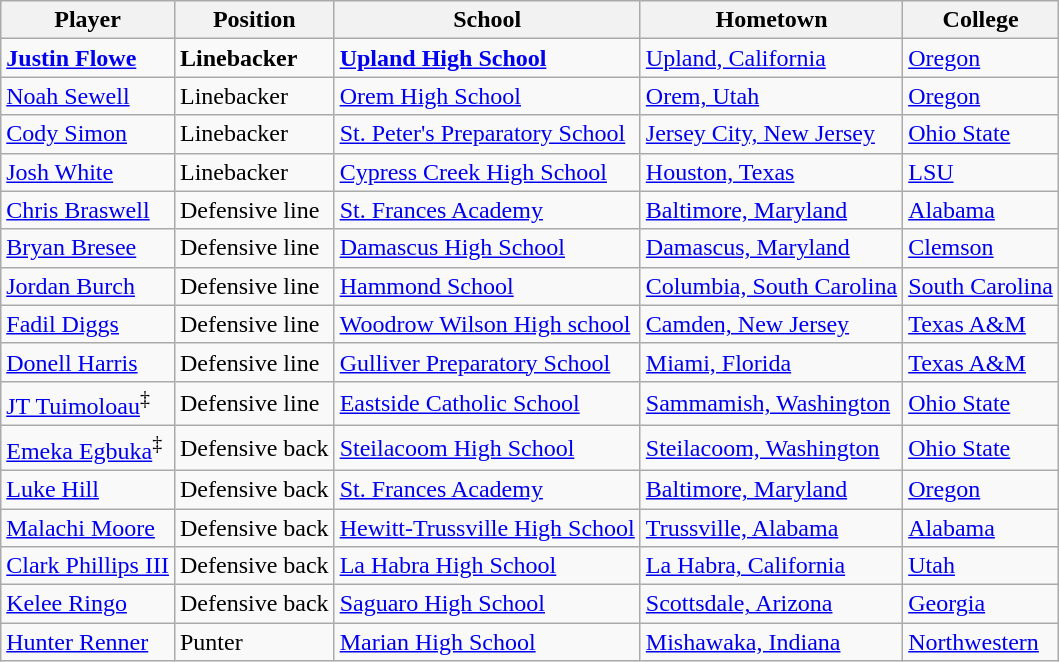<table class="wikitable">
<tr>
<th>Player</th>
<th>Position</th>
<th>School</th>
<th>Hometown</th>
<th>College</th>
</tr>
<tr>
<td><strong><a href='#'>Justin Flowe</a></strong></td>
<td><strong>Linebacker</strong></td>
<td><strong><a href='#'>Upland High School</a></strong></td>
<td><a href='#'>Upland, California</a></td>
<td><a href='#'>Oregon</a></td>
</tr>
<tr>
<td><a href='#'>Noah Sewell</a></td>
<td>Linebacker</td>
<td><a href='#'>Orem High School</a></td>
<td><a href='#'>Orem, Utah</a></td>
<td><a href='#'>Oregon</a></td>
</tr>
<tr>
<td><a href='#'>Cody Simon</a></td>
<td>Linebacker</td>
<td><a href='#'>St. Peter's Preparatory School</a></td>
<td><a href='#'>Jersey City, New Jersey</a></td>
<td><a href='#'>Ohio State</a></td>
</tr>
<tr>
<td><a href='#'>Josh White</a></td>
<td>Linebacker</td>
<td><a href='#'>Cypress Creek High School</a></td>
<td><a href='#'>Houston, Texas</a></td>
<td><a href='#'>LSU</a></td>
</tr>
<tr>
<td><a href='#'>Chris Braswell</a></td>
<td>Defensive line</td>
<td><a href='#'>St. Frances Academy</a></td>
<td><a href='#'>Baltimore, Maryland</a></td>
<td><a href='#'>Alabama</a></td>
</tr>
<tr>
<td><a href='#'>Bryan Bresee</a></td>
<td>Defensive line</td>
<td><a href='#'>Damascus High School</a></td>
<td><a href='#'>Damascus, Maryland</a></td>
<td><a href='#'>Clemson</a></td>
</tr>
<tr>
<td><a href='#'>Jordan Burch</a></td>
<td>Defensive line</td>
<td><a href='#'>Hammond School</a></td>
<td><a href='#'>Columbia, South Carolina</a></td>
<td><a href='#'>South Carolina</a></td>
</tr>
<tr>
<td><a href='#'>Fadil Diggs</a></td>
<td>Defensive line</td>
<td><a href='#'>Woodrow Wilson High school</a></td>
<td><a href='#'>Camden, New Jersey</a></td>
<td><a href='#'>Texas A&M</a></td>
</tr>
<tr>
<td><a href='#'>Donell Harris</a></td>
<td>Defensive line</td>
<td><a href='#'>Gulliver Preparatory School</a></td>
<td><a href='#'>Miami, Florida</a></td>
<td><a href='#'>Texas A&M</a></td>
</tr>
<tr>
<td><a href='#'>JT Tuimoloau</a><sup>‡</sup></td>
<td>Defensive line</td>
<td><a href='#'>Eastside Catholic School</a></td>
<td><a href='#'>Sammamish, Washington</a></td>
<td><a href='#'>Ohio State</a></td>
</tr>
<tr>
<td><a href='#'>Emeka Egbuka</a><sup>‡</sup></td>
<td>Defensive back</td>
<td><a href='#'>Steilacoom High School</a></td>
<td><a href='#'>Steilacoom, Washington</a></td>
<td><a href='#'>Ohio State</a></td>
</tr>
<tr>
<td><a href='#'>Luke Hill</a></td>
<td>Defensive back</td>
<td><a href='#'>St. Frances Academy</a></td>
<td><a href='#'>Baltimore, Maryland</a></td>
<td><a href='#'>Oregon</a></td>
</tr>
<tr>
<td><a href='#'>Malachi Moore</a></td>
<td>Defensive back</td>
<td><a href='#'>Hewitt-Trussville High School</a></td>
<td><a href='#'>Trussville, Alabama</a></td>
<td><a href='#'>Alabama</a></td>
</tr>
<tr>
<td><a href='#'>Clark Phillips III</a></td>
<td>Defensive back</td>
<td><a href='#'>La Habra High School</a></td>
<td><a href='#'>La Habra, California</a></td>
<td><a href='#'>Utah</a></td>
</tr>
<tr>
<td><a href='#'>Kelee Ringo</a></td>
<td>Defensive back</td>
<td><a href='#'>Saguaro High School</a></td>
<td><a href='#'>Scottsdale, Arizona</a></td>
<td><a href='#'>Georgia</a></td>
</tr>
<tr>
<td><a href='#'>Hunter Renner</a></td>
<td>Punter</td>
<td><a href='#'>Marian High School</a></td>
<td><a href='#'>Mishawaka, Indiana</a></td>
<td><a href='#'>Northwestern</a></td>
</tr>
</table>
